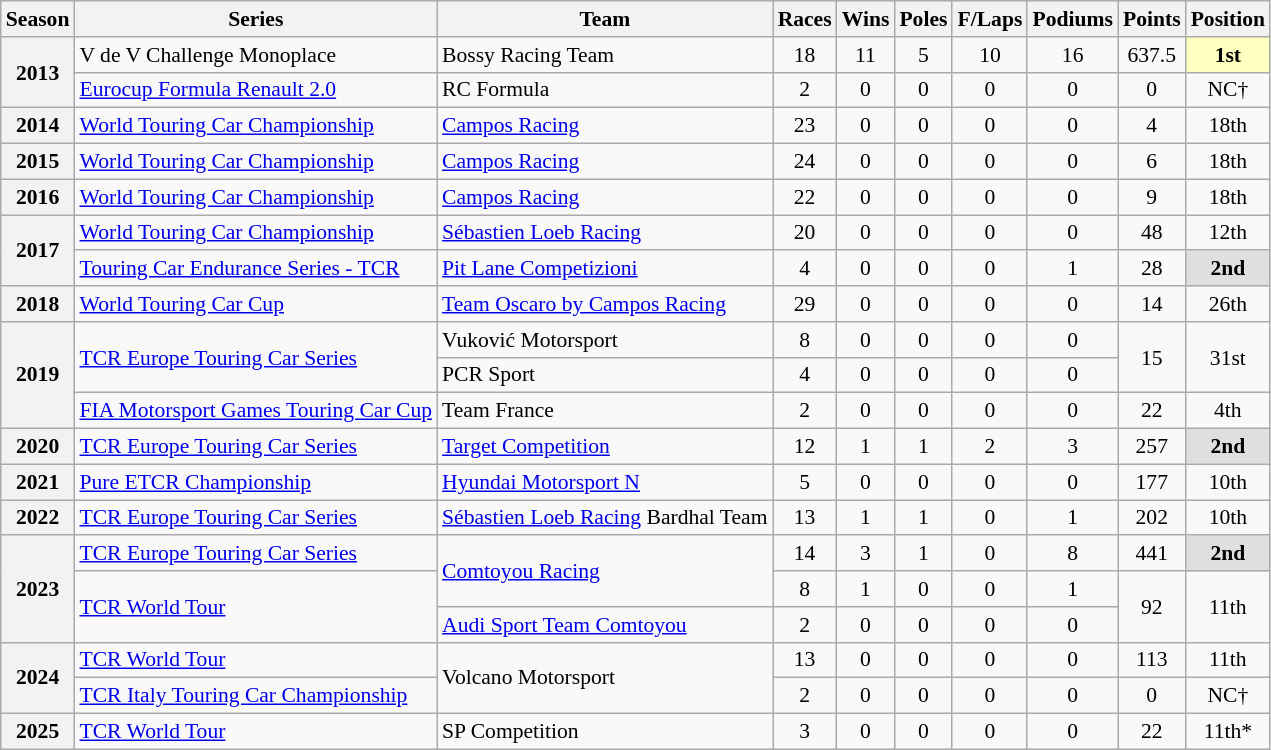<table class="wikitable" style="font-size: 90%; text-align:center">
<tr>
<th>Season</th>
<th>Series</th>
<th>Team</th>
<th>Races</th>
<th>Wins</th>
<th>Poles</th>
<th>F/Laps</th>
<th>Podiums</th>
<th>Points</th>
<th>Position</th>
</tr>
<tr>
<th rowspan="2">2013</th>
<td align=left>V de V Challenge Monoplace</td>
<td align=left>Bossy Racing Team</td>
<td>18</td>
<td>11</td>
<td>5</td>
<td>10</td>
<td>16</td>
<td>637.5</td>
<td style="background:#FFFFBF;"><strong>1st</strong></td>
</tr>
<tr>
<td align=left><a href='#'>Eurocup Formula Renault 2.0</a></td>
<td align=left>RC Formula</td>
<td>2</td>
<td>0</td>
<td>0</td>
<td>0</td>
<td>0</td>
<td>0</td>
<td>NC†</td>
</tr>
<tr>
<th>2014</th>
<td align=left><a href='#'>World Touring Car Championship</a></td>
<td align=left><a href='#'>Campos Racing</a></td>
<td>23</td>
<td>0</td>
<td>0</td>
<td>0</td>
<td>0</td>
<td>4</td>
<td>18th</td>
</tr>
<tr>
<th>2015</th>
<td align=left><a href='#'>World Touring Car Championship</a></td>
<td align=left><a href='#'>Campos Racing</a></td>
<td>24</td>
<td>0</td>
<td>0</td>
<td>0</td>
<td>0</td>
<td>6</td>
<td>18th</td>
</tr>
<tr>
<th>2016</th>
<td align=left><a href='#'>World Touring Car Championship</a></td>
<td align=left><a href='#'>Campos Racing</a></td>
<td>22</td>
<td>0</td>
<td>0</td>
<td>0</td>
<td>0</td>
<td>9</td>
<td>18th</td>
</tr>
<tr>
<th rowspan="2">2017</th>
<td align=left><a href='#'>World Touring Car Championship</a></td>
<td align=left><a href='#'>Sébastien Loeb Racing</a></td>
<td>20</td>
<td>0</td>
<td>0</td>
<td>0</td>
<td>0</td>
<td>48</td>
<td>12th</td>
</tr>
<tr>
<td align=left><a href='#'>Touring Car Endurance Series - TCR</a></td>
<td align=left><a href='#'>Pit Lane Competizioni</a></td>
<td>4</td>
<td>0</td>
<td>0</td>
<td>0</td>
<td>1</td>
<td>28</td>
<td style="background:#DFDFDF;"><strong>2nd</strong></td>
</tr>
<tr>
<th>2018</th>
<td align=left><a href='#'>World Touring Car Cup</a></td>
<td align=left><a href='#'>Team Oscaro by Campos Racing</a></td>
<td>29</td>
<td>0</td>
<td>0</td>
<td>0</td>
<td>0</td>
<td>14</td>
<td>26th</td>
</tr>
<tr>
<th rowspan="3">2019</th>
<td rowspan="2" align=left><a href='#'>TCR Europe Touring Car Series</a></td>
<td align=left>Vuković Motorsport</td>
<td>8</td>
<td>0</td>
<td>0</td>
<td>0</td>
<td>0</td>
<td rowspan="2">15</td>
<td rowspan="2">31st</td>
</tr>
<tr>
<td align=left>PCR Sport</td>
<td>4</td>
<td>0</td>
<td>0</td>
<td>0</td>
<td>0</td>
</tr>
<tr>
<td align=left><a href='#'>FIA Motorsport Games Touring Car Cup</a></td>
<td align=left>Team France</td>
<td>2</td>
<td>0</td>
<td>0</td>
<td>0</td>
<td>0</td>
<td>22</td>
<td>4th</td>
</tr>
<tr>
<th>2020</th>
<td align=left><a href='#'>TCR Europe Touring Car Series</a></td>
<td align=left><a href='#'>Target Competition</a></td>
<td>12</td>
<td>1</td>
<td>1</td>
<td>2</td>
<td>3</td>
<td>257</td>
<td style="background:#DFDFDF;"><strong>2nd</strong></td>
</tr>
<tr>
<th>2021</th>
<td align=left><a href='#'>Pure ETCR Championship</a></td>
<td align=left><a href='#'>Hyundai Motorsport N</a></td>
<td>5</td>
<td>0</td>
<td>0</td>
<td>0</td>
<td>0</td>
<td>177</td>
<td>10th</td>
</tr>
<tr>
<th>2022</th>
<td align=left><a href='#'>TCR Europe Touring Car Series</a></td>
<td align=left><a href='#'>Sébastien Loeb Racing</a> Bardhal Team</td>
<td>13</td>
<td>1</td>
<td>1</td>
<td>0</td>
<td>1</td>
<td>202</td>
<td>10th</td>
</tr>
<tr>
<th rowspan="3">2023</th>
<td align=left><a href='#'>TCR Europe Touring Car Series</a></td>
<td align="left" rowspan=2><a href='#'>Comtoyou Racing</a></td>
<td>14</td>
<td>3</td>
<td>1</td>
<td>0</td>
<td>8</td>
<td>441</td>
<td style="background:#DFDFDF;"><strong>2nd</strong></td>
</tr>
<tr>
<td rowspan="2" align="left"><a href='#'>TCR World Tour</a></td>
<td>8</td>
<td>1</td>
<td>0</td>
<td>0</td>
<td>1</td>
<td rowspan="2">92</td>
<td rowspan="2">11th</td>
</tr>
<tr>
<td align=left><a href='#'>Audi Sport Team Comtoyou</a></td>
<td>2</td>
<td>0</td>
<td>0</td>
<td>0</td>
<td>0</td>
</tr>
<tr>
<th rowspan="2">2024</th>
<td align=left><a href='#'>TCR World Tour</a></td>
<td rowspan="2" align="left">Volcano Motorsport</td>
<td>13</td>
<td>0</td>
<td>0</td>
<td>0</td>
<td>0</td>
<td>113</td>
<td>11th</td>
</tr>
<tr>
<td align=left><a href='#'>TCR Italy Touring Car Championship</a></td>
<td>2</td>
<td>0</td>
<td>0</td>
<td>0</td>
<td>0</td>
<td>0</td>
<td>NC†</td>
</tr>
<tr>
<th>2025</th>
<td align=left><a href='#'>TCR World Tour</a></td>
<td align=left>SP Competition</td>
<td>3</td>
<td>0</td>
<td>0</td>
<td>0</td>
<td>0</td>
<td>22</td>
<td>11th*</td>
</tr>
</table>
